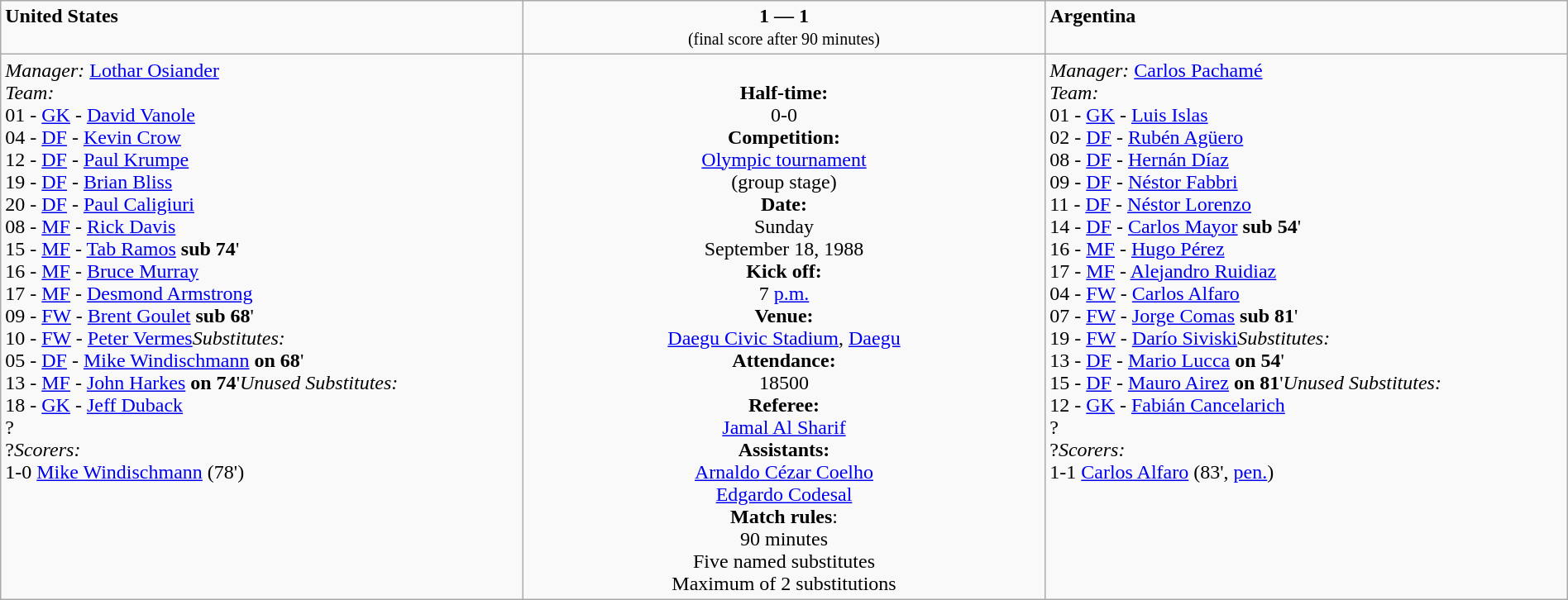<table border=0 class="wikitable" width=100%>
<tr>
<td width=33% valign=top><span> <strong>United States</strong></span></td>
<td width=33% valign=top align=center><span><strong>1 — 1</strong></span><br><small>(final score after 90 minutes)</small></td>
<td width=33% valign=top><span>  <strong>Argentina</strong></span></td>
</tr>
<tr>
<td valign=top><em>Manager:</em>  <a href='#'>Lothar Osiander</a><br><em>Team:</em>
<br>01 - <a href='#'>GK</a> - <a href='#'>David Vanole</a>
<br>04 - <a href='#'>DF</a> - <a href='#'>Kevin Crow</a>
<br>12 - <a href='#'>DF</a> - <a href='#'>Paul Krumpe</a>
<br>19 - <a href='#'>DF</a> - <a href='#'>Brian Bliss</a> 
<br>20 - <a href='#'>DF</a> - <a href='#'>Paul Caligiuri</a>
<br>08 - <a href='#'>MF</a> - <a href='#'>Rick Davis</a> 
<br>15 - <a href='#'>MF</a> - <a href='#'>Tab Ramos</a> <strong>sub 74</strong>'
<br>16 - <a href='#'>MF</a> - <a href='#'>Bruce Murray</a>
<br>17 - <a href='#'>MF</a> - <a href='#'>Desmond Armstrong</a>
<br>09 - <a href='#'>FW</a> - <a href='#'>Brent Goulet</a> <strong>sub 68</strong>'
<br>10 - <a href='#'>FW</a> - <a href='#'>Peter Vermes</a><em>Substitutes:</em>
<br>05 - <a href='#'>DF</a> - <a href='#'>Mike Windischmann</a> <strong>on 68</strong>'
<br>13 - <a href='#'>MF</a> - <a href='#'>John Harkes</a> <strong>on 74</strong>'<em>Unused Substitutes:</em>
<br>18 - <a href='#'>GK</a> - <a href='#'>Jeff Duback</a>
<br>?
<br>?<em>Scorers:</em>
<br>1-0 <a href='#'>Mike Windischmann</a> (78')</td>
<td valign=middle align=center><br><strong>Half-time:</strong><br>0-0<br><strong>Competition:</strong><br><a href='#'>Olympic tournament</a><br> (group stage)<br><strong>Date:</strong><br>Sunday<br>September 18, 1988<br><strong>Kick off:</strong><br>7 <a href='#'>p.m.</a><br><strong>Venue:</strong><br><a href='#'>Daegu Civic Stadium</a>, <a href='#'>Daegu</a><br><strong>Attendance:</strong><br> 18500<br><strong>Referee:</strong><br><a href='#'>Jamal Al Sharif</a> <br><strong>Assistants:</strong><br><a href='#'>Arnaldo Cézar Coelho</a> <br><a href='#'>Edgardo Codesal</a> <br><strong>Match rules</strong>:<br>90 minutes<br>Five named substitutes<br>Maximum of 2 substitutions
</td>
<td valign=top><em>Manager:</em>  <a href='#'>Carlos Pachamé</a><br><em>Team:</em>
<br>01 - <a href='#'>GK</a> - <a href='#'>Luis Islas</a>
<br>02 - <a href='#'>DF</a> - <a href='#'>Rubén Agüero</a>
<br>08 - <a href='#'>DF</a> - <a href='#'>Hernán Díaz</a>
<br>09 - <a href='#'>DF</a> - <a href='#'>Néstor Fabbri</a>
<br>11 - <a href='#'>DF</a> - <a href='#'>Néstor Lorenzo</a>
<br>14 - <a href='#'>DF</a> - <a href='#'>Carlos Mayor</a> <strong>sub 54</strong>' 
<br>16 - <a href='#'>MF</a> - <a href='#'>Hugo Pérez</a>
<br>17 - <a href='#'>MF</a> - <a href='#'>Alejandro Ruidiaz</a>
<br>04 - <a href='#'>FW</a> - <a href='#'>Carlos Alfaro</a>
<br>07 - <a href='#'>FW</a> - <a href='#'>Jorge Comas</a> <strong>sub 81</strong>'
<br>19 - <a href='#'>FW</a> - <a href='#'>Darío Siviski</a><em>Substitutes:</em>
<br>13 - <a href='#'>DF</a> - <a href='#'>Mario Lucca</a> <strong>on 54</strong>' 
<br>15 - <a href='#'>DF</a> - <a href='#'>Mauro Airez</a> <strong>on 81</strong>'<em>Unused Substitutes:</em>
<br>12 - <a href='#'>GK</a> - <a href='#'>Fabián Cancelarich</a>
<br>?
<br>?<em>Scorers:</em>
<br>1-1 <a href='#'>Carlos Alfaro</a> (83', <a href='#'>pen.</a>)</td>
</tr>
</table>
